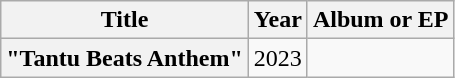<table class="wikitable plainrowheaders" style="text-align:center;">
<tr>
<th scope="col">Title</th>
<th scope="col">Year</th>
<th scope="col">Album or EP</th>
</tr>
<tr>
<th scope="row">"Tantu Beats Anthem"</th>
<td>2023</td>
<td></td>
</tr>
</table>
